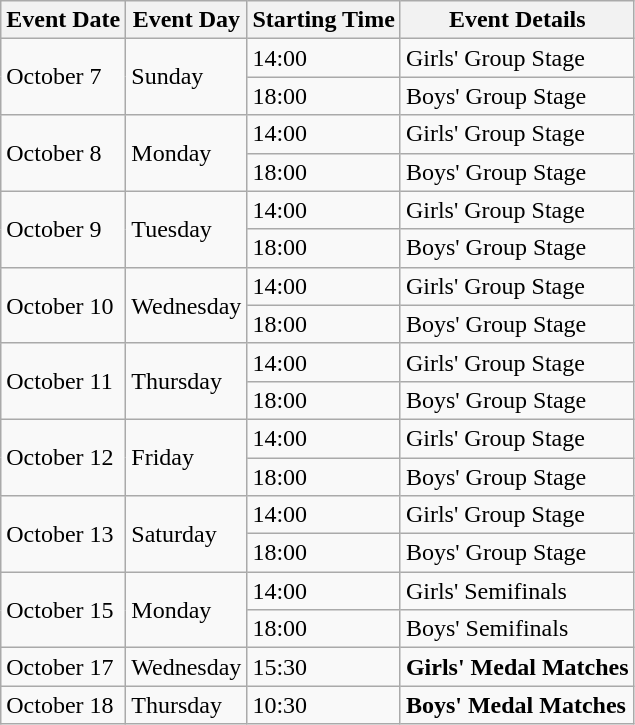<table class="wikitable">
<tr>
<th>Event Date</th>
<th>Event Day</th>
<th>Starting Time</th>
<th>Event Details</th>
</tr>
<tr>
<td rowspan="2">October 7</td>
<td rowspan="2">Sunday</td>
<td>14:00</td>
<td>Girls' Group Stage</td>
</tr>
<tr>
<td>18:00</td>
<td>Boys' Group Stage</td>
</tr>
<tr>
<td rowspan="2">October 8</td>
<td rowspan="2">Monday</td>
<td>14:00</td>
<td>Girls' Group Stage</td>
</tr>
<tr>
<td>18:00</td>
<td>Boys' Group Stage</td>
</tr>
<tr>
<td rowspan="2">October 9</td>
<td rowspan="2">Tuesday</td>
<td>14:00</td>
<td>Girls' Group Stage</td>
</tr>
<tr>
<td>18:00</td>
<td>Boys' Group Stage</td>
</tr>
<tr>
<td rowspan="2">October 10</td>
<td rowspan="2">Wednesday</td>
<td>14:00</td>
<td>Girls' Group Stage</td>
</tr>
<tr>
<td>18:00</td>
<td>Boys' Group Stage</td>
</tr>
<tr>
<td rowspan="2">October 11</td>
<td rowspan="2">Thursday</td>
<td>14:00</td>
<td>Girls' Group Stage</td>
</tr>
<tr>
<td>18:00</td>
<td>Boys' Group Stage</td>
</tr>
<tr>
<td rowspan="2">October 12</td>
<td rowspan="2">Friday</td>
<td>14:00</td>
<td>Girls' Group Stage</td>
</tr>
<tr>
<td>18:00</td>
<td>Boys' Group Stage</td>
</tr>
<tr>
<td rowspan="2">October 13</td>
<td rowspan="2">Saturday</td>
<td>14:00</td>
<td>Girls' Group Stage</td>
</tr>
<tr>
<td>18:00</td>
<td>Boys' Group Stage</td>
</tr>
<tr>
<td rowspan="2">October 15</td>
<td rowspan="2">Monday</td>
<td>14:00</td>
<td>Girls' Semifinals</td>
</tr>
<tr>
<td>18:00</td>
<td>Boys' Semifinals</td>
</tr>
<tr>
<td>October 17</td>
<td>Wednesday</td>
<td>15:30</td>
<td><strong>Girls' Medal Matches</strong></td>
</tr>
<tr>
<td>October 18</td>
<td>Thursday</td>
<td>10:30</td>
<td><strong>Boys' Medal Matches</strong></td>
</tr>
</table>
